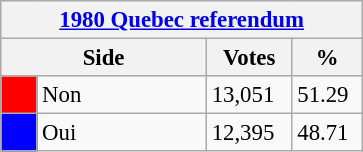<table class="wikitable" style="font-size: 95%; clear:both">
<tr style="background-color:#E9E9E9">
<th colspan=4><a href='#'>1980 Quebec referendum</a></th>
</tr>
<tr style="background-color:#E9E9E9">
<th colspan=2 style="width: 130px">Side</th>
<th style="width: 50px">Votes</th>
<th style="width: 40px">%</th>
</tr>
<tr>
<td bgcolor="red"></td>
<td>Non</td>
<td>13,051</td>
<td>51.29</td>
</tr>
<tr>
<td bgcolor="blue"></td>
<td>Oui</td>
<td>12,395</td>
<td>48.71</td>
</tr>
</table>
